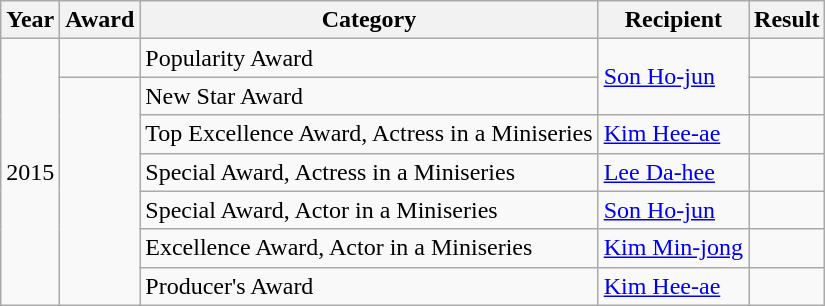<table class="wikitable">
<tr>
<th>Year</th>
<th>Award</th>
<th>Category</th>
<th>Recipient</th>
<th>Result</th>
</tr>
<tr>
<td rowspan=7>2015</td>
<td rowspan=1></td>
<td>Popularity Award</td>
<td rowspan=2><a href='#'>Son Ho-jun</a></td>
<td></td>
</tr>
<tr>
<td rowspan="6"></td>
<td>New Star Award</td>
<td></td>
</tr>
<tr>
<td>Top Excellence Award, Actress in a Miniseries</td>
<td><a href='#'>Kim Hee-ae</a></td>
<td></td>
</tr>
<tr>
<td>Special Award, Actress in a Miniseries</td>
<td><a href='#'>Lee Da-hee</a></td>
<td></td>
</tr>
<tr>
<td>Special Award, Actor in a Miniseries</td>
<td><a href='#'>Son Ho-jun</a></td>
<td></td>
</tr>
<tr>
<td>Excellence Award, Actor in a Miniseries</td>
<td><a href='#'>Kim Min-jong</a></td>
<td></td>
</tr>
<tr>
<td>Producer's Award</td>
<td><a href='#'>Kim Hee-ae</a></td>
<td></td>
</tr>
</table>
